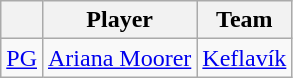<table class="wikitable">
<tr>
<th align="center"></th>
<th align="center">Player</th>
<th align="center">Team</th>
</tr>
<tr>
<td align=center><a href='#'>PG</a></td>
<td> <a href='#'>Ariana Moorer</a></td>
<td><a href='#'>Keflavík</a></td>
</tr>
</table>
